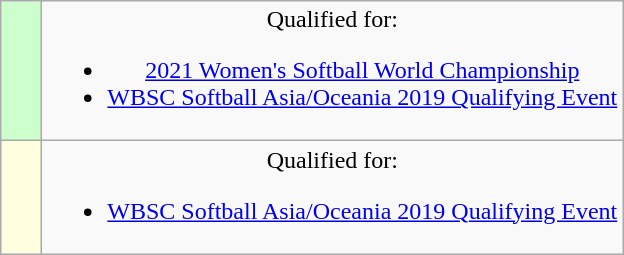<table class="wikitable" style="text-align:center;">
<tr>
<td width=20px bgcolor="#ccffcc"></td>
<td>Qualified for:<br><ul><li><a href='#'>2021 Women's Softball World Championship</a></li><li><a href='#'>WBSC Softball Asia/Oceania 2019 Qualifying Event</a> </li></ul></td>
</tr>
<tr>
<td width=20px bgcolor="#ffffe0"></td>
<td>Qualified for:<br><ul><li><a href='#'>WBSC Softball Asia/Oceania 2019 Qualifying Event</a></li></ul></td>
</tr>
</table>
